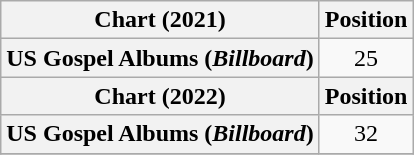<table class="wikitable plainrowheaders" style="text-align:center">
<tr>
<th scope="col">Chart (2021)</th>
<th scope="col">Position</th>
</tr>
<tr>
<th scope="row">US Gospel Albums (<em>Billboard</em>)</th>
<td>25</td>
</tr>
<tr>
<th scope="col">Chart (2022)</th>
<th scope="col">Position</th>
</tr>
<tr>
<th scope="row">US Gospel Albums (<em>Billboard</em>)</th>
<td>32</td>
</tr>
<tr>
</tr>
</table>
